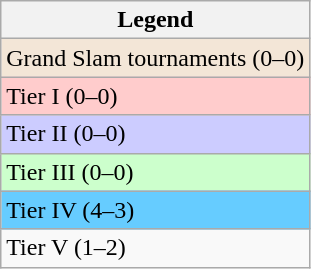<table class="wikitable sortable mw-collapsible mw-collapsed">
<tr>
<th>Legend</th>
</tr>
<tr style="background:#f3e6d7;">
<td>Grand Slam tournaments (0–0)</td>
</tr>
<tr style="background:#fcc;">
<td>Tier I (0–0)</td>
</tr>
<tr style="background:#ccf;">
<td>Tier II (0–0)</td>
</tr>
<tr style="background:#cfc;">
<td>Tier III (0–0)</td>
</tr>
<tr style="background:#6cf;">
<td>Tier IV (4–3)</td>
</tr>
<tr>
<td>Tier V (1–2)</td>
</tr>
</table>
